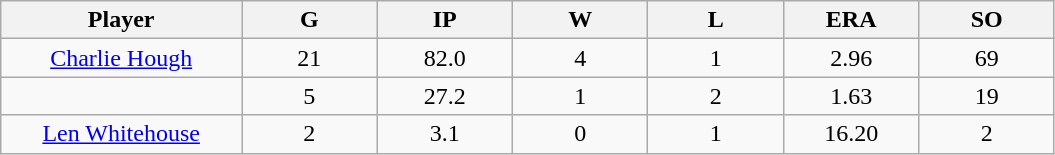<table class="wikitable sortable">
<tr>
<th bgcolor="#DDDDFF" width="16%">Player</th>
<th bgcolor="#DDDDFF" width="9%">G</th>
<th bgcolor="#DDDDFF" width="9%">IP</th>
<th bgcolor="#DDDDFF" width="9%">W</th>
<th bgcolor="#DDDDFF" width="9%">L</th>
<th bgcolor="#DDDDFF" width="9%">ERA</th>
<th bgcolor="#DDDDFF" width="9%">SO</th>
</tr>
<tr align="center">
<td><a href='#'>Charlie Hough</a></td>
<td>21</td>
<td>82.0</td>
<td>4</td>
<td>1</td>
<td>2.96</td>
<td>69</td>
</tr>
<tr align=center>
<td></td>
<td>5</td>
<td>27.2</td>
<td>1</td>
<td>2</td>
<td>1.63</td>
<td>19</td>
</tr>
<tr align="center">
<td><a href='#'>Len Whitehouse</a></td>
<td>2</td>
<td>3.1</td>
<td>0</td>
<td>1</td>
<td>16.20</td>
<td>2</td>
</tr>
</table>
